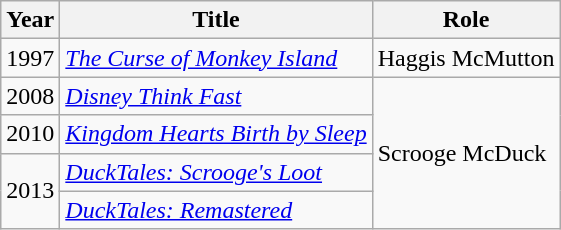<table class="wikitable sortable">
<tr>
<th>Year</th>
<th>Title</th>
<th>Role</th>
</tr>
<tr>
<td>1997</td>
<td data-sort-value="Curse of Monkey Island, The"><em><a href='#'>The Curse of Monkey Island</a></em></td>
<td>Haggis McMutton</td>
</tr>
<tr>
<td>2008</td>
<td><em><a href='#'>Disney Think Fast</a></em></td>
<td rowspan="4">Scrooge McDuck</td>
</tr>
<tr>
<td>2010</td>
<td><em><a href='#'>Kingdom Hearts Birth by Sleep</a></em></td>
</tr>
<tr>
<td rowspan="2">2013</td>
<td><em><a href='#'>DuckTales: Scrooge's Loot</a></em></td>
</tr>
<tr>
<td><em><a href='#'>DuckTales: Remastered</a></em></td>
</tr>
</table>
